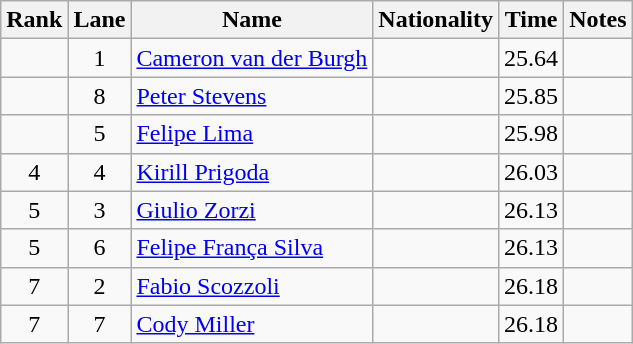<table class="wikitable sortable" style="text-align:center">
<tr>
<th>Rank</th>
<th>Lane</th>
<th>Name</th>
<th>Nationality</th>
<th>Time</th>
<th>Notes</th>
</tr>
<tr>
<td></td>
<td>1</td>
<td align=left><a href='#'>Cameron van der Burgh</a></td>
<td align=left></td>
<td>25.64</td>
<td></td>
</tr>
<tr>
<td></td>
<td>8</td>
<td align=left><a href='#'>Peter Stevens</a></td>
<td align=left></td>
<td>25.85</td>
<td></td>
</tr>
<tr>
<td></td>
<td>5</td>
<td align=left><a href='#'>Felipe Lima</a></td>
<td align=left></td>
<td>25.98</td>
<td></td>
</tr>
<tr>
<td>4</td>
<td>4</td>
<td align=left><a href='#'>Kirill Prigoda</a></td>
<td align=left></td>
<td>26.03</td>
<td></td>
</tr>
<tr>
<td>5</td>
<td>3</td>
<td align=left><a href='#'>Giulio Zorzi</a></td>
<td align=left></td>
<td>26.13</td>
<td></td>
</tr>
<tr>
<td>5</td>
<td>6</td>
<td align=left><a href='#'>Felipe França Silva</a></td>
<td align=left></td>
<td>26.13</td>
<td></td>
</tr>
<tr>
<td>7</td>
<td>2</td>
<td align=left><a href='#'>Fabio Scozzoli</a></td>
<td align=left></td>
<td>26.18</td>
<td></td>
</tr>
<tr>
<td>7</td>
<td>7</td>
<td align=left><a href='#'>Cody Miller</a></td>
<td align=left></td>
<td>26.18</td>
<td></td>
</tr>
</table>
